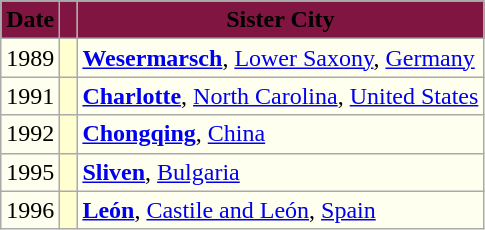<table class="wikitable" style="background:#ffffef; float:left;">
<tr>
<th style="background:#811541"><span>Date</span></th>
<th style="background:#811541"> </th>
<th style="background:#811541"><span>Sister City</span></th>
</tr>
<tr>
<td>1989</td>
<td style="background:#ffffcf;"></td>
<td><strong><a href='#'>Wesermarsch</a></strong>, <a href='#'>Lower Saxony</a>, <a href='#'>Germany</a></td>
</tr>
<tr>
<td>1991</td>
<td style="background:#ffffcf;"></td>
<td><strong><a href='#'>Charlotte</a></strong>, <a href='#'>North Carolina</a>, <a href='#'>United States</a></td>
</tr>
<tr>
<td>1992</td>
<td style="background:#ffffcf;"></td>
<td><strong><a href='#'>Chongqing</a></strong>, <a href='#'>China</a></td>
</tr>
<tr>
<td>1995</td>
<td style="background:#ffffcf;"></td>
<td><strong><a href='#'>Sliven</a></strong>, <a href='#'>Bulgaria</a></td>
</tr>
<tr>
<td>1996</td>
<td style="background:#ffffcf;"></td>
<td><strong><a href='#'>León</a></strong>, <a href='#'>Castile and León</a>, <a href='#'>Spain</a></td>
</tr>
</table>
